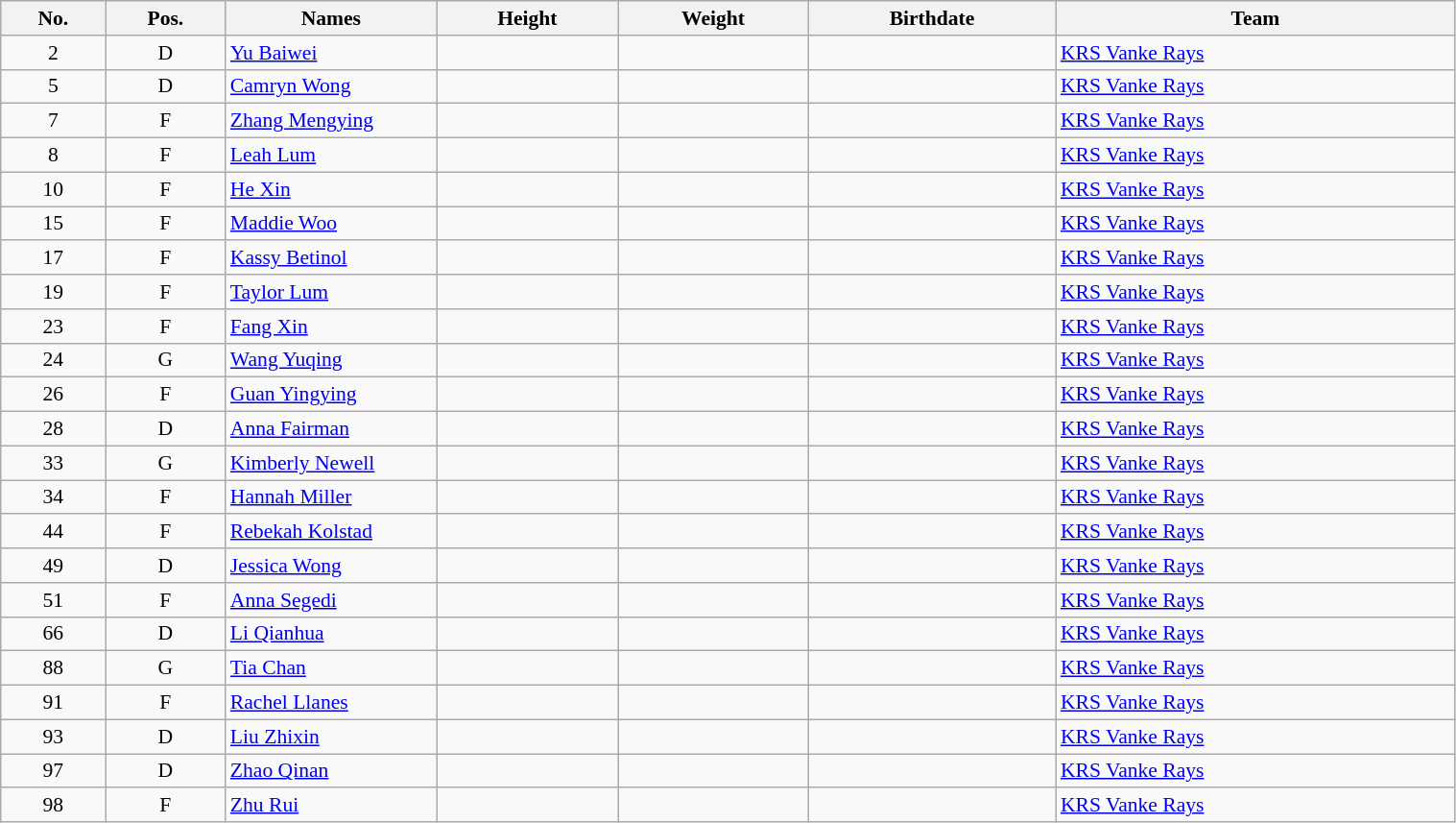<table class="wikitable sortable" width="80%" style="font-size: 90%; text-align: center;">
<tr>
<th>No.</th>
<th>Pos.</th>
<th style="width: 140px;">Names</th>
<th>Height</th>
<th>Weight</th>
<th>Birthdate</th>
<th>Team</th>
</tr>
<tr>
<td>2</td>
<td>D</td>
<td align=left><a href='#'>Yu Baiwei</a></td>
<td></td>
<td></td>
<td align=right></td>
<td align=left> <a href='#'>KRS Vanke Rays</a></td>
</tr>
<tr>
<td>5</td>
<td>D</td>
<td align=left><a href='#'>Camryn Wong</a></td>
<td></td>
<td></td>
<td align=right></td>
<td align=left> <a href='#'>KRS Vanke Rays</a></td>
</tr>
<tr>
<td>7</td>
<td>F</td>
<td align=left><a href='#'>Zhang Mengying</a></td>
<td></td>
<td></td>
<td align=right></td>
<td align=left> <a href='#'>KRS Vanke Rays</a></td>
</tr>
<tr>
<td>8</td>
<td>F</td>
<td align=left><a href='#'>Leah Lum</a></td>
<td></td>
<td></td>
<td align=right></td>
<td align=left> <a href='#'>KRS Vanke Rays</a></td>
</tr>
<tr>
<td>10</td>
<td>F</td>
<td align=left><a href='#'>He Xin</a></td>
<td></td>
<td></td>
<td align=right></td>
<td align=left> <a href='#'>KRS Vanke Rays</a></td>
</tr>
<tr>
<td>15</td>
<td>F</td>
<td align=left><a href='#'>Maddie Woo</a></td>
<td></td>
<td></td>
<td align=right></td>
<td align=left> <a href='#'>KRS Vanke Rays</a></td>
</tr>
<tr>
<td>17</td>
<td>F</td>
<td align=left><a href='#'>Kassy Betinol</a></td>
<td></td>
<td></td>
<td align=right></td>
<td align=left> <a href='#'>KRS Vanke Rays</a></td>
</tr>
<tr>
<td>19</td>
<td>F</td>
<td align=left><a href='#'>Taylor Lum</a></td>
<td></td>
<td></td>
<td align=right></td>
<td align=left> <a href='#'>KRS Vanke Rays</a></td>
</tr>
<tr>
<td>23</td>
<td>F</td>
<td align=left><a href='#'>Fang Xin</a></td>
<td></td>
<td></td>
<td align=right></td>
<td align=left> <a href='#'>KRS Vanke Rays</a></td>
</tr>
<tr>
<td>24</td>
<td>G</td>
<td align=left><a href='#'>Wang Yuqing</a></td>
<td></td>
<td></td>
<td align=right></td>
<td align=left> <a href='#'>KRS Vanke Rays</a></td>
</tr>
<tr>
<td>26</td>
<td>F</td>
<td align=left><a href='#'>Guan Yingying</a></td>
<td></td>
<td></td>
<td align=right></td>
<td align=left> <a href='#'>KRS Vanke Rays</a></td>
</tr>
<tr>
<td>28</td>
<td>D</td>
<td align=left><a href='#'>Anna Fairman</a></td>
<td></td>
<td></td>
<td align=right></td>
<td align=left> <a href='#'>KRS Vanke Rays</a></td>
</tr>
<tr>
<td>33</td>
<td>G</td>
<td align=left><a href='#'>Kimberly Newell</a></td>
<td></td>
<td></td>
<td align=right></td>
<td align=left> <a href='#'>KRS Vanke Rays</a></td>
</tr>
<tr>
<td>34</td>
<td>F</td>
<td align=left><a href='#'>Hannah Miller</a></td>
<td></td>
<td></td>
<td align=right></td>
<td align=left> <a href='#'>KRS Vanke Rays</a></td>
</tr>
<tr>
<td>44</td>
<td>F</td>
<td align=left><a href='#'>Rebekah Kolstad</a></td>
<td></td>
<td></td>
<td align=right></td>
<td align=left> <a href='#'>KRS Vanke Rays</a></td>
</tr>
<tr>
<td>49</td>
<td>D</td>
<td align=left><a href='#'>Jessica Wong</a></td>
<td></td>
<td></td>
<td align=right></td>
<td align=left> <a href='#'>KRS Vanke Rays</a></td>
</tr>
<tr>
<td>51</td>
<td>F</td>
<td align=left><a href='#'>Anna Segedi</a></td>
<td></td>
<td></td>
<td align=right></td>
<td align=left> <a href='#'>KRS Vanke Rays</a></td>
</tr>
<tr>
<td>66</td>
<td>D</td>
<td align=left><a href='#'>Li Qianhua</a></td>
<td></td>
<td></td>
<td align=right></td>
<td align=left> <a href='#'>KRS Vanke Rays</a></td>
</tr>
<tr>
<td>88</td>
<td>G</td>
<td align=left><a href='#'>Tia Chan</a></td>
<td></td>
<td></td>
<td align=right></td>
<td align=left> <a href='#'>KRS Vanke Rays</a></td>
</tr>
<tr>
<td>91</td>
<td>F</td>
<td align=left><a href='#'>Rachel Llanes</a></td>
<td></td>
<td></td>
<td align=right></td>
<td align=left> <a href='#'>KRS Vanke Rays</a></td>
</tr>
<tr>
<td>93</td>
<td>D</td>
<td align=left><a href='#'>Liu Zhixin</a></td>
<td></td>
<td></td>
<td align=right></td>
<td align=left> <a href='#'>KRS Vanke Rays</a></td>
</tr>
<tr>
<td>97</td>
<td>D</td>
<td align=left><a href='#'>Zhao Qinan</a></td>
<td></td>
<td></td>
<td align=right></td>
<td align=left> <a href='#'>KRS Vanke Rays</a></td>
</tr>
<tr>
<td>98</td>
<td>F</td>
<td align=left><a href='#'>Zhu Rui</a></td>
<td></td>
<td></td>
<td align=right></td>
<td align=left> <a href='#'>KRS Vanke Rays</a></td>
</tr>
</table>
